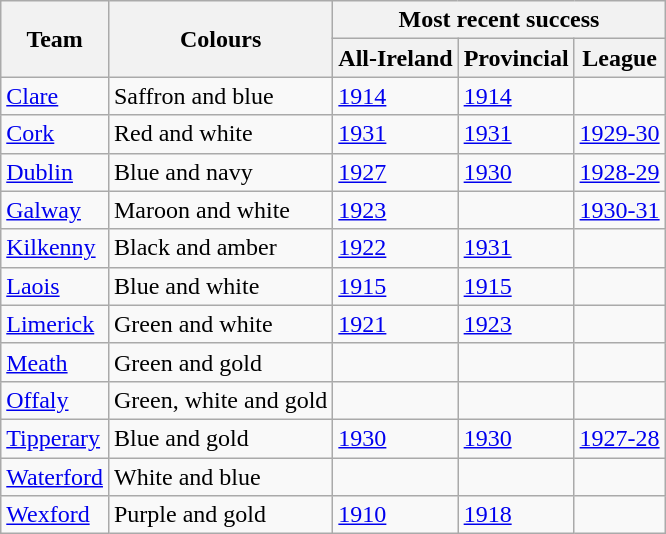<table class="wikitable">
<tr>
<th rowspan="2">Team</th>
<th rowspan="2">Colours</th>
<th colspan="3">Most recent success</th>
</tr>
<tr>
<th>All-Ireland</th>
<th>Provincial</th>
<th>League</th>
</tr>
<tr>
<td><a href='#'>Clare</a></td>
<td>Saffron and blue</td>
<td><a href='#'>1914</a></td>
<td><a href='#'>1914</a></td>
<td></td>
</tr>
<tr>
<td><a href='#'>Cork</a></td>
<td>Red and white</td>
<td><a href='#'>1931</a></td>
<td><a href='#'>1931</a></td>
<td><a href='#'>1929-30</a></td>
</tr>
<tr>
<td><a href='#'>Dublin</a></td>
<td>Blue and navy</td>
<td><a href='#'>1927</a></td>
<td><a href='#'>1930</a></td>
<td><a href='#'>1928-29</a></td>
</tr>
<tr>
<td><a href='#'>Galway</a></td>
<td>Maroon and white</td>
<td><a href='#'>1923</a></td>
<td></td>
<td><a href='#'>1930-31</a></td>
</tr>
<tr>
<td><a href='#'>Kilkenny</a></td>
<td>Black and amber</td>
<td><a href='#'>1922</a></td>
<td><a href='#'>1931</a></td>
<td></td>
</tr>
<tr>
<td><a href='#'>Laois</a></td>
<td>Blue and white</td>
<td><a href='#'>1915</a></td>
<td><a href='#'>1915</a></td>
<td></td>
</tr>
<tr>
<td><a href='#'>Limerick</a></td>
<td>Green and white</td>
<td><a href='#'>1921</a></td>
<td><a href='#'>1923</a></td>
<td></td>
</tr>
<tr>
<td><a href='#'>Meath</a></td>
<td>Green and gold</td>
<td></td>
<td></td>
<td></td>
</tr>
<tr>
<td><a href='#'>Offaly</a></td>
<td>Green, white and gold</td>
<td></td>
<td></td>
<td></td>
</tr>
<tr>
<td><a href='#'>Tipperary</a></td>
<td>Blue and gold</td>
<td><a href='#'>1930</a></td>
<td><a href='#'>1930</a></td>
<td><a href='#'>1927-28</a></td>
</tr>
<tr>
<td><a href='#'>Waterford</a></td>
<td>White and blue</td>
<td></td>
<td></td>
<td></td>
</tr>
<tr>
<td><a href='#'>Wexford</a></td>
<td>Purple and gold</td>
<td><a href='#'>1910</a></td>
<td><a href='#'>1918</a></td>
<td></td>
</tr>
</table>
